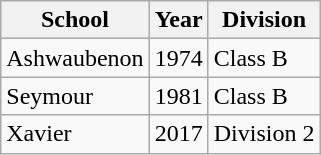<table class="wikitable">
<tr>
<th>School</th>
<th>Year</th>
<th>Division</th>
</tr>
<tr>
<td>Ashwaubenon</td>
<td>1974</td>
<td>Class B</td>
</tr>
<tr>
<td>Seymour</td>
<td>1981</td>
<td>Class B</td>
</tr>
<tr>
<td>Xavier</td>
<td>2017</td>
<td>Division 2</td>
</tr>
</table>
